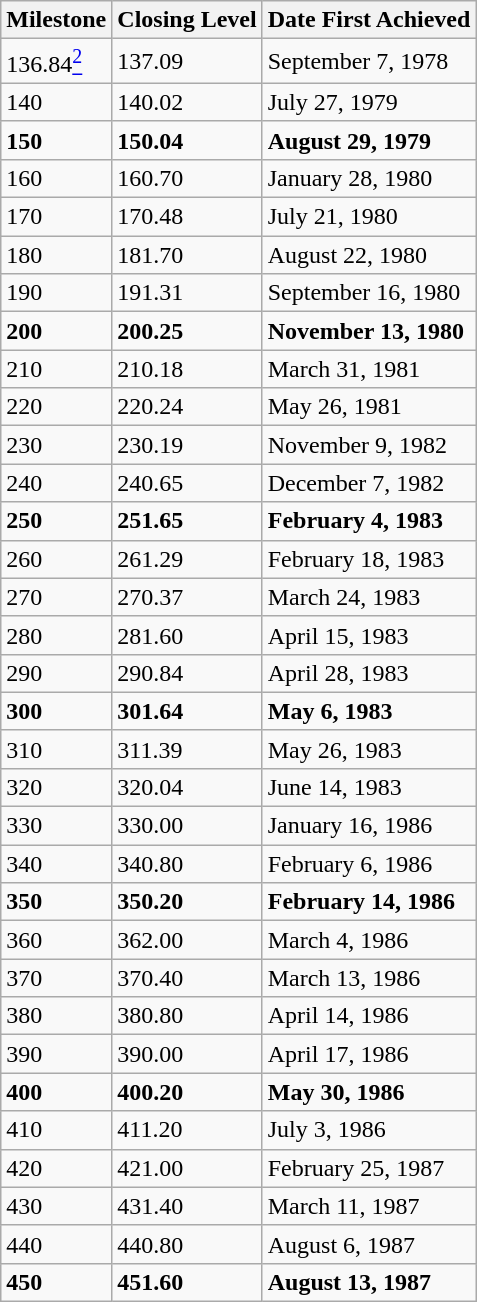<table class="wikitable">
<tr>
<th>Milestone</th>
<th>Closing Level</th>
<th>Date First Achieved</th>
</tr>
<tr>
<td>136.84<a href='#'><sup>2</sup></a></td>
<td>137.09</td>
<td>September 7, 1978</td>
</tr>
<tr>
<td>140</td>
<td>140.02</td>
<td>July 27, 1979</td>
</tr>
<tr>
<td><strong>150</strong></td>
<td><strong>150.04</strong></td>
<td><strong>August 29, 1979</strong></td>
</tr>
<tr>
<td>160</td>
<td>160.70</td>
<td>January 28, 1980</td>
</tr>
<tr>
<td>170</td>
<td>170.48</td>
<td>July 21, 1980</td>
</tr>
<tr>
<td>180</td>
<td>181.70</td>
<td>August 22, 1980</td>
</tr>
<tr>
<td>190</td>
<td>191.31</td>
<td>September 16, 1980</td>
</tr>
<tr>
<td><strong>200</strong></td>
<td><strong>200.25</strong></td>
<td><strong>November 13, 1980</strong></td>
</tr>
<tr>
<td>210</td>
<td>210.18</td>
<td>March 31, 1981</td>
</tr>
<tr>
<td>220</td>
<td>220.24</td>
<td>May 26, 1981</td>
</tr>
<tr>
<td>230</td>
<td>230.19</td>
<td>November 9, 1982</td>
</tr>
<tr>
<td>240</td>
<td>240.65</td>
<td>December 7, 1982</td>
</tr>
<tr>
<td><strong>250</strong></td>
<td><strong>251.65</strong></td>
<td><strong>February 4, 1983</strong></td>
</tr>
<tr>
<td>260</td>
<td>261.29</td>
<td>February 18, 1983</td>
</tr>
<tr>
<td>270</td>
<td>270.37</td>
<td>March 24, 1983</td>
</tr>
<tr>
<td>280</td>
<td>281.60</td>
<td>April 15, 1983</td>
</tr>
<tr>
<td>290</td>
<td>290.84</td>
<td>April 28, 1983</td>
</tr>
<tr>
<td><strong>300</strong></td>
<td><strong>301.64</strong></td>
<td><strong>May 6, 1983</strong></td>
</tr>
<tr>
<td>310</td>
<td>311.39</td>
<td>May 26, 1983</td>
</tr>
<tr>
<td>320</td>
<td>320.04</td>
<td>June 14, 1983</td>
</tr>
<tr>
<td>330</td>
<td>330.00</td>
<td>January 16, 1986</td>
</tr>
<tr>
<td>340</td>
<td>340.80</td>
<td>February 6, 1986</td>
</tr>
<tr>
<td><strong>350</strong></td>
<td><strong>350.20</strong></td>
<td><strong>February 14, 1986</strong></td>
</tr>
<tr>
<td>360</td>
<td>362.00</td>
<td>March 4, 1986</td>
</tr>
<tr>
<td>370</td>
<td>370.40</td>
<td>March 13, 1986</td>
</tr>
<tr>
<td>380</td>
<td>380.80</td>
<td>April 14, 1986</td>
</tr>
<tr>
<td>390</td>
<td>390.00</td>
<td>April 17, 1986</td>
</tr>
<tr>
<td><strong>400</strong></td>
<td><strong>400.20</strong></td>
<td><strong>May 30, 1986</strong></td>
</tr>
<tr>
<td>410</td>
<td>411.20</td>
<td>July 3, 1986</td>
</tr>
<tr>
<td>420</td>
<td>421.00</td>
<td>February 25, 1987</td>
</tr>
<tr>
<td>430</td>
<td>431.40</td>
<td>March 11, 1987</td>
</tr>
<tr>
<td>440</td>
<td>440.80</td>
<td>August 6, 1987</td>
</tr>
<tr>
<td><strong>450</strong></td>
<td><strong>451.60</strong></td>
<td><strong>August 13, 1987</strong></td>
</tr>
</table>
